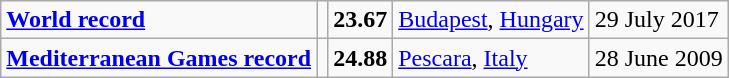<table class="wikitable">
<tr>
<td><strong><a href='#'>World record</a></strong></td>
<td></td>
<td><strong>23.67</strong></td>
<td><a href='#'>Budapest</a>, <a href='#'>Hungary</a></td>
<td>29 July 2017</td>
</tr>
<tr>
<td><strong><a href='#'>Mediterranean Games record</a></strong></td>
<td></td>
<td><strong>24.88</strong></td>
<td><a href='#'>Pescara</a>, <a href='#'>Italy</a></td>
<td>28 June 2009</td>
</tr>
</table>
